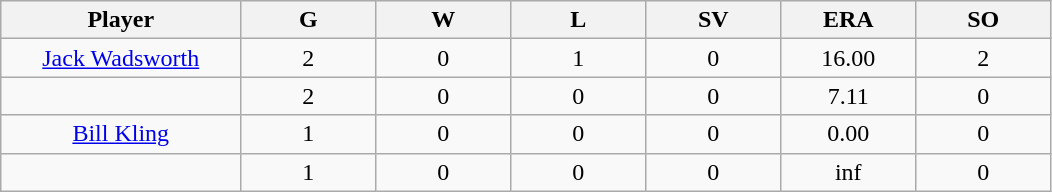<table class="wikitable sortable">
<tr>
<th bgcolor="#DDDDFF" width="16%">Player</th>
<th bgcolor="#DDDDFF" width="9%">G</th>
<th bgcolor="#DDDDFF" width="9%">W</th>
<th bgcolor="#DDDDFF" width="9%">L</th>
<th bgcolor="#DDDDFF" width="9%">SV</th>
<th bgcolor="#DDDDFF" width="9%">ERA</th>
<th bgcolor="#DDDDFF" width="9%">SO</th>
</tr>
<tr align="center">
<td><a href='#'>Jack Wadsworth</a></td>
<td>2</td>
<td>0</td>
<td>1</td>
<td>0</td>
<td>16.00</td>
<td>2</td>
</tr>
<tr align=center>
<td></td>
<td>2</td>
<td>0</td>
<td>0</td>
<td>0</td>
<td>7.11</td>
<td>0</td>
</tr>
<tr align="center">
<td><a href='#'>Bill Kling</a></td>
<td>1</td>
<td>0</td>
<td>0</td>
<td>0</td>
<td>0.00</td>
<td>0</td>
</tr>
<tr align=center>
<td></td>
<td>1</td>
<td>0</td>
<td>0</td>
<td>0</td>
<td>inf</td>
<td>0</td>
</tr>
</table>
